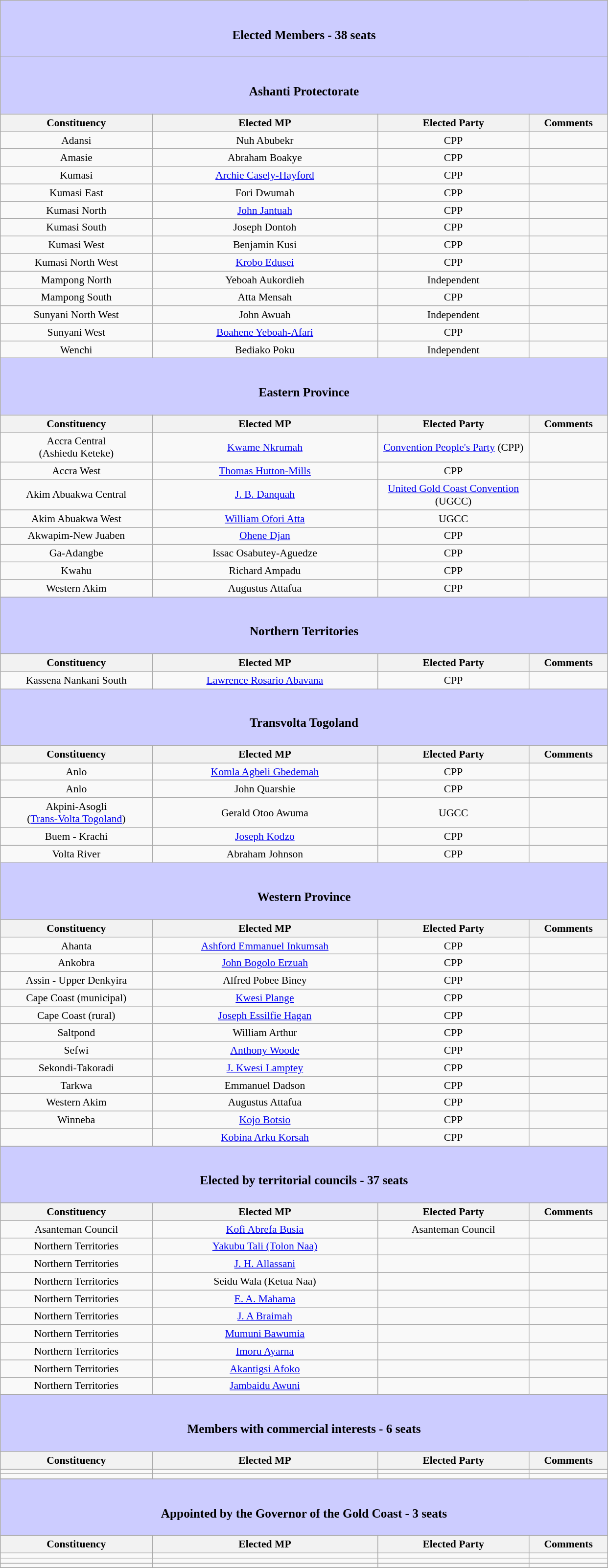<table class="wikitable" style="margin:1em auto; font-size:90%; text-align:center;">
<tr>
<td bgcolor="#ccccff" colspan="4"><br><h3>Elected Members - 38 seats</h3></td>
</tr>
<tr>
<td bgcolor="#ccccff" colspan="6"><br><h3>Ashanti Protectorate</h3></td>
</tr>
<tr>
<th width=200>Constituency</th>
<th width=300>Elected MP</th>
<th width=200>Elected Party</th>
<th width=100>Comments</th>
</tr>
<tr>
<td>Adansi</td>
<td>Nuh Abubekr</td>
<td>CPP</td>
<td></td>
</tr>
<tr>
<td>Amasie</td>
<td>Abraham Boakye</td>
<td>CPP</td>
<td></td>
</tr>
<tr>
<td>Kumasi</td>
<td><a href='#'>Archie Casely-Hayford</a></td>
<td>CPP</td>
<td></td>
</tr>
<tr>
<td>Kumasi East</td>
<td>Fori Dwumah</td>
<td>CPP</td>
<td></td>
</tr>
<tr>
<td>Kumasi North</td>
<td><a href='#'>John Jantuah</a></td>
<td>CPP</td>
<td></td>
</tr>
<tr>
<td>Kumasi South</td>
<td>Joseph Dontoh</td>
<td>CPP</td>
<td></td>
</tr>
<tr>
<td>Kumasi West</td>
<td>Benjamin Kusi</td>
<td>CPP</td>
<td></td>
</tr>
<tr>
<td>Kumasi North West</td>
<td><a href='#'>Krobo Edusei</a></td>
<td>CPP</td>
<td></td>
</tr>
<tr>
<td>Mampong North</td>
<td>Yeboah Aukordieh</td>
<td>Independent</td>
<td></td>
</tr>
<tr>
<td>Mampong South</td>
<td>Atta Mensah</td>
<td>CPP</td>
<td></td>
</tr>
<tr>
<td>Sunyani North West</td>
<td>John Awuah</td>
<td>Independent</td>
</tr>
<tr>
<td>Sunyani West</td>
<td><a href='#'>Boahene Yeboah-Afari</a></td>
<td>CPP</td>
<td></td>
</tr>
<tr>
<td>Wenchi</td>
<td>Bediako Poku</td>
<td>Independent</td>
<td></td>
</tr>
<tr>
<td bgcolor="#ccccff" colspan="6"><br><h3>Eastern Province</h3></td>
</tr>
<tr>
<th width=200>Constituency</th>
<th width=300>Elected MP</th>
<th width=200>Elected Party</th>
<th width=100>Comments</th>
</tr>
<tr>
<td>Accra Central<br>(Ashiedu Keteke)</td>
<td><a href='#'>Kwame Nkrumah</a></td>
<td><a href='#'>Convention People's Party</a> (CPP)</td>
<td></td>
</tr>
<tr>
<td>Accra West</td>
<td><a href='#'>Thomas Hutton-Mills</a></td>
<td>CPP</td>
<td></td>
</tr>
<tr>
<td>Akim Abuakwa Central</td>
<td><a href='#'>J. B. Danquah</a></td>
<td><a href='#'>United Gold Coast Convention</a> (UGCC)</td>
<td></td>
</tr>
<tr>
<td>Akim Abuakwa West</td>
<td><a href='#'>William Ofori Atta</a></td>
<td>UGCC</td>
<td></td>
</tr>
<tr>
<td>Akwapim-New Juaben</td>
<td><a href='#'>Ohene Djan</a></td>
<td>CPP</td>
<td></td>
</tr>
<tr>
<td>Ga-Adangbe</td>
<td>Issac Osabutey-Aguedze</td>
<td>CPP</td>
<td></td>
</tr>
<tr>
<td>Kwahu</td>
<td>Richard Ampadu</td>
<td>CPP</td>
<td></td>
</tr>
<tr>
<td>Western Akim</td>
<td>Augustus Attafua</td>
<td>CPP</td>
<td></td>
</tr>
<tr>
<td bgcolor="#ccccff" colspan="6"><br><h3>Northern Territories</h3></td>
</tr>
<tr>
<th width=200>Constituency</th>
<th width=300>Elected MP</th>
<th width=200>Elected Party</th>
<th width=100>Comments</th>
</tr>
<tr>
<td>Kassena Nankani South</td>
<td><a href='#'>Lawrence Rosario Abavana</a></td>
<td>CPP</td>
<td></td>
</tr>
<tr>
<td bgcolor="#ccccff" colspan="6"><br><h3>Transvolta Togoland</h3></td>
</tr>
<tr>
<th width=200>Constituency</th>
<th width=300>Elected MP</th>
<th width=200>Elected Party</th>
<th width=100>Comments</th>
</tr>
<tr>
<td>Anlo</td>
<td><a href='#'>Komla Agbeli Gbedemah</a></td>
<td>CPP</td>
<td></td>
</tr>
<tr>
<td>Anlo</td>
<td>John Quarshie</td>
<td>CPP</td>
<td></td>
</tr>
<tr>
<td>Akpini-Asogli<br>(<a href='#'>Trans-Volta Togoland</a>)</td>
<td>Gerald Otoo Awuma</td>
<td>UGCC</td>
<td></td>
</tr>
<tr>
<td>Buem - Krachi</td>
<td><a href='#'>Joseph Kodzo</a></td>
<td>CPP</td>
<td></td>
</tr>
<tr>
<td>Volta River</td>
<td>Abraham Johnson</td>
<td>CPP</td>
<td></td>
</tr>
<tr>
<td bgcolor="#ccccff" colspan="6"><br><h3>Western Province</h3></td>
</tr>
<tr>
<th width=200>Constituency</th>
<th width=300>Elected MP</th>
<th width=200>Elected Party</th>
<th width=100>Comments</th>
</tr>
<tr>
<td>Ahanta</td>
<td><a href='#'>Ashford Emmanuel Inkumsah</a></td>
<td>CPP</td>
<td></td>
</tr>
<tr>
<td>Ankobra</td>
<td><a href='#'>John Bogolo Erzuah</a></td>
<td>CPP</td>
<td></td>
</tr>
<tr>
<td>Assin - Upper Denkyira</td>
<td>Alfred Pobee Biney</td>
<td>CPP</td>
<td></td>
</tr>
<tr>
<td>Cape Coast (municipal)</td>
<td><a href='#'>Kwesi Plange</a></td>
<td>CPP</td>
<td></td>
</tr>
<tr>
<td>Cape Coast (rural)</td>
<td><a href='#'>Joseph Essilfie Hagan</a></td>
<td>CPP</td>
<td></td>
</tr>
<tr>
<td>Saltpond</td>
<td>William Arthur</td>
<td>CPP</td>
<td></td>
</tr>
<tr>
<td>Sefwi</td>
<td><a href='#'>Anthony Woode</a></td>
<td>CPP</td>
<td></td>
</tr>
<tr>
<td>Sekondi-Takoradi</td>
<td><a href='#'>J. Kwesi Lamptey </a></td>
<td>CPP</td>
<td></td>
</tr>
<tr>
<td>Tarkwa</td>
<td>Emmanuel Dadson</td>
<td>CPP</td>
<td></td>
</tr>
<tr>
<td>Western Akim</td>
<td>Augustus Attafua</td>
<td>CPP</td>
<td></td>
</tr>
<tr>
<td>Winneba</td>
<td><a href='#'>Kojo Botsio</a></td>
<td>CPP</td>
<td></td>
</tr>
<tr>
<td></td>
<td><a href='#'>Kobina Arku Korsah</a></td>
<td>CPP</td>
<td></td>
</tr>
<tr>
<td bgcolor="#ccccff" colspan="4"><br><h3>Elected by territorial councils - 37 seats</h3></td>
</tr>
<tr>
<th>Constituency</th>
<th>Elected MP</th>
<th>Elected Party</th>
<th>Comments</th>
</tr>
<tr>
<td>Asanteman Council</td>
<td><a href='#'>Kofi Abrefa Busia</a></td>
<td>Asanteman Council</td>
<td></td>
</tr>
<tr>
<td>Northern Territories</td>
<td><a href='#'>Yakubu Tali (Tolon Naa)</a></td>
<td></td>
<td></td>
</tr>
<tr>
<td>Northern Territories</td>
<td><a href='#'>J. H. Allassani</a></td>
<td></td>
<td></td>
</tr>
<tr>
<td>Northern Territories</td>
<td>Seidu Wala (Ketua Naa)</td>
<td></td>
<td></td>
</tr>
<tr>
<td>Northern Territories</td>
<td><a href='#'>E. A. Mahama</a></td>
<td></td>
<td></td>
</tr>
<tr>
<td>Northern Territories</td>
<td><a href='#'>J. A Braimah</a></td>
<td></td>
<td></td>
</tr>
<tr>
<td>Northern Territories</td>
<td><a href='#'>Mumuni Bawumia</a></td>
<td></td>
<td></td>
</tr>
<tr>
<td>Northern Territories</td>
<td><a href='#'>Imoru Ayarna</a></td>
<td></td>
<td></td>
</tr>
<tr>
<td>Northern Territories</td>
<td><a href='#'>Akantigsi Afoko</a></td>
<td></td>
<td></td>
</tr>
<tr>
<td>Northern Territories</td>
<td><a href='#'>Jambaidu Awuni</a></td>
<td></td>
<td></td>
</tr>
<tr>
<td bgcolor="#ccccff" colspan="4"><br><h3>Members with commercial interests - 6 seats</h3></td>
</tr>
<tr>
<th>Constituency</th>
<th>Elected MP</th>
<th>Elected Party</th>
<th>Comments</th>
</tr>
<tr>
<td></td>
<td></td>
<td></td>
<td></td>
</tr>
<tr>
<td></td>
<td></td>
<td></td>
<td></td>
</tr>
<tr>
</tr>
<tr>
<td bgcolor="#ccccff" colspan="4"><br><h3>Appointed by the Governor of the Gold Coast - 3 seats</h3></td>
</tr>
<tr>
<th>Constituency</th>
<th>Elected MP</th>
<th>Elected Party</th>
<th>Comments</th>
</tr>
<tr>
<td></td>
<td></td>
<td></td>
<td></td>
</tr>
<tr>
<td></td>
<td></td>
<td></td>
<td></td>
</tr>
<tr>
<td></td>
<td></td>
<td></td>
<td></td>
</tr>
<tr>
</tr>
</table>
